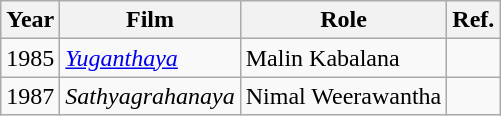<table class="wikitable">
<tr>
<th>Year</th>
<th>Film</th>
<th>Role</th>
<th>Ref.</th>
</tr>
<tr>
<td>1985</td>
<td><em><a href='#'>Yuganthaya</a></em></td>
<td>Malin Kabalana</td>
<td></td>
</tr>
<tr>
<td>1987</td>
<td><em>Sathyagrahanaya</em></td>
<td>Nimal Weerawantha</td>
<td></td>
</tr>
</table>
